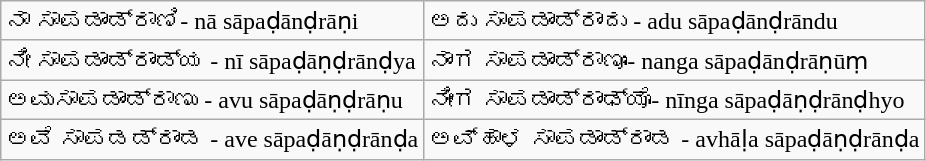<table class="wikitable">
<tr>
<td>ನಾ ಸಾಪಡಾಂಡ್ರಾಣಿ- nā sāpaḍānḍrāṇi</td>
<td>ಅದು ಸಾಪಡಾಂಡ್ರಾಂದು - adu sāpaḍānḍrāndu</td>
</tr>
<tr>
<td>ನೀ ಸಾಪಡಾಂಡ್ರಾಂಡ್ಯ - nī sāpaḍāṇḍrānḍya</td>
<td>ನಾಂಗ ಸಾಪಡಾಂಡ್ರಾಣೂಂ- nanga sāpaḍānḍrāṇūṃ</td>
</tr>
<tr>
<td>ಅವುಸಾಪಡಾಂಡ್ರಾಣು - avu sāpaḍāṇḍrāṇu</td>
<td>ನೀಂಗ ಸಾಪಡಾಂಡ್ರಾಂಢ್ಯೊ- nīnga sāpaḍāṇḍrānḍhyo</td>
</tr>
<tr>
<td>ಅವೆ ಸಾಪಡಡ್ರಾಂಡ - ave sāpaḍāṇḍrānḍa</td>
<td>ಅವ್ಹಾಳ ಸಾಪಡಾಂಡ್ರಾಂಡ - avhāḷa sāpaḍāṇḍrānḍa</td>
</tr>
</table>
